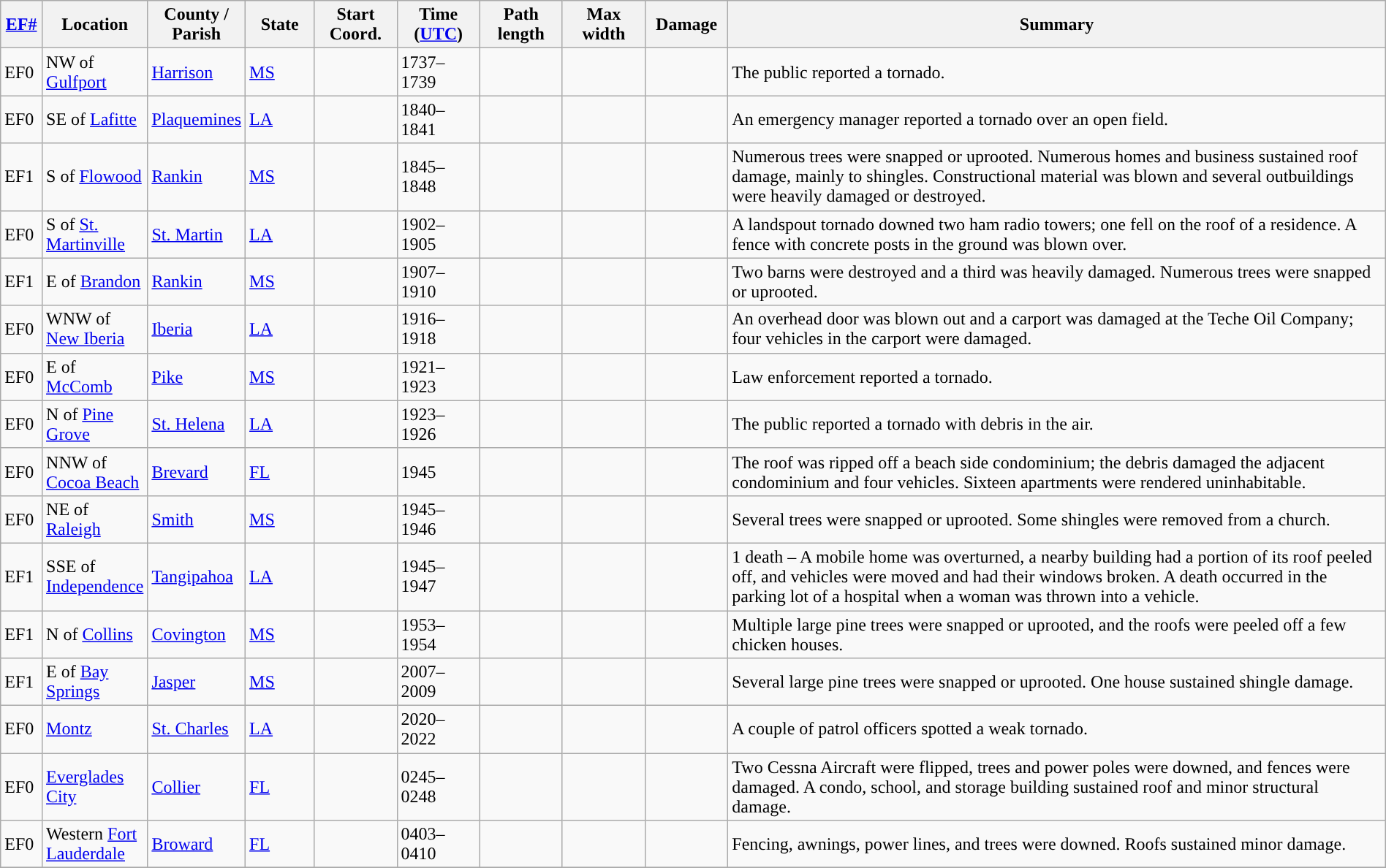<table class="wikitable sortable" style="width:100%;">
<tr>
<th scope="col" width="3%" align="center"><a href='#'>EF#</a></th>
<th scope="col" width="7%" align="center" class="unsortable">Location</th>
<th scope="col" width="6%" align="center" class="unsortable">County / Parish</th>
<th scope="col" width="5%" align="center">State</th>
<th scope="col" width="6%" align="center">Start Coord.</th>
<th scope="col" width="6%" align="center">Time (<a href='#'>UTC</a>)</th>
<th scope="col" width="6%" align="center">Path length</th>
<th scope="col" width="6%" align="center">Max width</th>
<th scope="col" width="6%" align="center">Damage</th>
<th scope="col" width="48%" class="unsortable" align="center">Summary</th>
</tr>
<tr>
<td>EF0</td>
<td>NW of <a href='#'>Gulfport</a></td>
<td><a href='#'>Harrison</a></td>
<td><a href='#'>MS</a></td>
<td></td>
<td>1737–1739</td>
<td></td>
<td></td>
<td></td>
<td>The public reported a tornado.</td>
</tr>
<tr>
<td>EF0</td>
<td>SE of <a href='#'>Lafitte</a></td>
<td><a href='#'>Plaquemines</a></td>
<td><a href='#'>LA</a></td>
<td></td>
<td>1840–1841</td>
<td></td>
<td></td>
<td></td>
<td>An emergency manager reported a tornado over an open field.</td>
</tr>
<tr>
<td>EF1</td>
<td>S of <a href='#'>Flowood</a></td>
<td><a href='#'>Rankin</a></td>
<td><a href='#'>MS</a></td>
<td></td>
<td>1845–1848</td>
<td></td>
<td></td>
<td></td>
<td>Numerous trees were snapped or uprooted. Numerous homes and business sustained roof damage, mainly to shingles. Constructional material was blown and several outbuildings were heavily damaged or destroyed.</td>
</tr>
<tr>
<td>EF0</td>
<td>S of <a href='#'>St. Martinville</a></td>
<td><a href='#'>St. Martin</a></td>
<td><a href='#'>LA</a></td>
<td></td>
<td>1902–1905</td>
<td></td>
<td></td>
<td></td>
<td>A landspout tornado downed two  ham radio towers; one fell on the roof of a residence. A fence with concrete posts in the ground was blown over.</td>
</tr>
<tr>
<td>EF1</td>
<td>E of <a href='#'>Brandon</a></td>
<td><a href='#'>Rankin</a></td>
<td><a href='#'>MS</a></td>
<td></td>
<td>1907–1910</td>
<td></td>
<td></td>
<td></td>
<td>Two barns were destroyed and a third was heavily damaged. Numerous trees were snapped or uprooted.</td>
</tr>
<tr>
<td>EF0</td>
<td>WNW of <a href='#'>New Iberia</a></td>
<td><a href='#'>Iberia</a></td>
<td><a href='#'>LA</a></td>
<td></td>
<td>1916–1918</td>
<td></td>
<td></td>
<td></td>
<td>An overhead door was blown out and a carport was damaged at the Teche Oil Company; four vehicles in the carport were damaged.</td>
</tr>
<tr>
<td>EF0</td>
<td>E of <a href='#'>McComb</a></td>
<td><a href='#'>Pike</a></td>
<td><a href='#'>MS</a></td>
<td></td>
<td>1921–1923</td>
<td></td>
<td></td>
<td></td>
<td>Law enforcement reported a tornado.</td>
</tr>
<tr>
<td>EF0</td>
<td>N of <a href='#'>Pine Grove</a></td>
<td><a href='#'>St. Helena</a></td>
<td><a href='#'>LA</a></td>
<td></td>
<td>1923–1926</td>
<td></td>
<td></td>
<td></td>
<td>The public reported a tornado with debris in the air.</td>
</tr>
<tr>
<td>EF0</td>
<td>NNW of <a href='#'>Cocoa Beach</a></td>
<td><a href='#'>Brevard</a></td>
<td><a href='#'>FL</a></td>
<td></td>
<td>1945</td>
<td></td>
<td></td>
<td></td>
<td>The roof was ripped off a beach side condominium; the debris damaged the adjacent condominium and four vehicles. Sixteen apartments were rendered uninhabitable.</td>
</tr>
<tr>
<td>EF0</td>
<td>NE of <a href='#'>Raleigh</a></td>
<td><a href='#'>Smith</a></td>
<td><a href='#'>MS</a></td>
<td></td>
<td>1945–1946</td>
<td></td>
<td></td>
<td></td>
<td>Several trees were snapped or uprooted. Some shingles were removed from a church.</td>
</tr>
<tr>
<td>EF1</td>
<td>SSE of <a href='#'>Independence</a></td>
<td><a href='#'>Tangipahoa</a></td>
<td><a href='#'>LA</a></td>
<td></td>
<td>1945–1947</td>
<td></td>
<td></td>
<td></td>
<td>1 death – A mobile home was overturned, a nearby building had a portion of its roof peeled off, and vehicles were moved and had their windows broken. A death occurred in the parking lot of a hospital when a woman was thrown into a vehicle.</td>
</tr>
<tr>
<td>EF1</td>
<td>N of <a href='#'>Collins</a></td>
<td><a href='#'>Covington</a></td>
<td><a href='#'>MS</a></td>
<td></td>
<td>1953–1954</td>
<td></td>
<td></td>
<td></td>
<td>Multiple large pine trees were snapped or uprooted, and the roofs were peeled off a few chicken houses.</td>
</tr>
<tr>
<td>EF1</td>
<td>E of <a href='#'>Bay Springs</a></td>
<td><a href='#'>Jasper</a></td>
<td><a href='#'>MS</a></td>
<td></td>
<td>2007–2009</td>
<td></td>
<td></td>
<td></td>
<td>Several large pine trees were snapped or uprooted. One house sustained shingle damage.</td>
</tr>
<tr>
<td>EF0</td>
<td><a href='#'>Montz</a></td>
<td><a href='#'>St. Charles</a></td>
<td><a href='#'>LA</a></td>
<td></td>
<td>2020–2022</td>
<td></td>
<td></td>
<td></td>
<td>A couple of patrol officers spotted a weak tornado.</td>
</tr>
<tr>
<td>EF0</td>
<td><a href='#'>Everglades City</a></td>
<td><a href='#'>Collier</a></td>
<td><a href='#'>FL</a></td>
<td></td>
<td>0245–0248</td>
<td></td>
<td></td>
<td></td>
<td>Two Cessna Aircraft were flipped, trees and power poles were downed, and fences were damaged. A condo, school, and storage building sustained roof and minor structural damage.</td>
</tr>
<tr>
<td>EF0</td>
<td>Western <a href='#'>Fort Lauderdale</a></td>
<td><a href='#'>Broward</a></td>
<td><a href='#'>FL</a></td>
<td></td>
<td>0403–0410</td>
<td></td>
<td></td>
<td></td>
<td>Fencing, awnings, power lines, and trees were downed. Roofs sustained minor damage.</td>
</tr>
<tr>
</tr>
</table>
